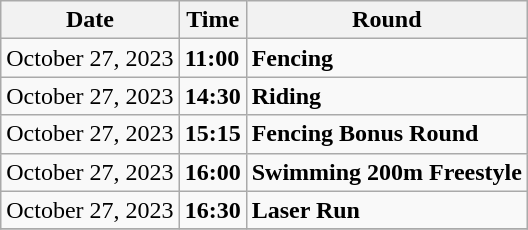<table class="wikitable">
<tr>
<th>Date</th>
<th>Time</th>
<th>Round</th>
</tr>
<tr>
<td>October 27, 2023</td>
<td><strong>11:00</strong></td>
<td><strong>Fencing</strong></td>
</tr>
<tr>
<td>October 27, 2023</td>
<td><strong>14:30</strong></td>
<td><strong>Riding</strong></td>
</tr>
<tr>
<td>October 27, 2023</td>
<td><strong>15:15</strong></td>
<td><strong>Fencing Bonus Round</strong></td>
</tr>
<tr>
<td>October 27, 2023</td>
<td><strong>16:00</strong></td>
<td><strong>Swimming 200m Freestyle</strong></td>
</tr>
<tr>
<td>October 27, 2023</td>
<td><strong>16:30</strong></td>
<td><strong>Laser Run</strong></td>
</tr>
<tr>
</tr>
</table>
